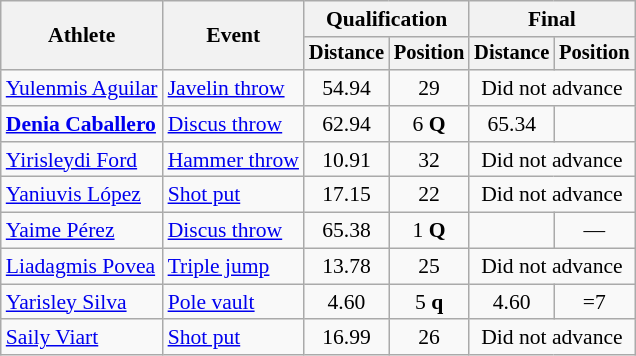<table class=wikitable style="font-size:90%">
<tr>
<th rowspan="2">Athlete</th>
<th rowspan="2">Event</th>
<th colspan="2">Qualification</th>
<th colspan="2">Final</th>
</tr>
<tr style="font-size:95%">
<th>Distance</th>
<th>Position</th>
<th>Distance</th>
<th>Position</th>
</tr>
<tr align=center>
<td align=left><a href='#'>Yulenmis Aguilar</a></td>
<td align=left><a href='#'>Javelin throw</a></td>
<td>54.94</td>
<td>29</td>
<td colspan=2>Did not advance</td>
</tr>
<tr align=center>
<td align=left><strong><a href='#'>Denia Caballero</a></strong></td>
<td align=left><a href='#'>Discus throw</a></td>
<td>62.94</td>
<td>6 <strong>Q</strong></td>
<td>65.34</td>
<td></td>
</tr>
<tr align=center>
<td align=left><a href='#'>Yirisleydi Ford</a></td>
<td align=left><a href='#'>Hammer throw</a></td>
<td>10.91</td>
<td>32</td>
<td colspan=2>Did not advance</td>
</tr>
<tr align=center>
<td align=left><a href='#'>Yaniuvis López</a></td>
<td align=left><a href='#'>Shot put</a></td>
<td>17.15</td>
<td>22</td>
<td colspan=2>Did not advance</td>
</tr>
<tr align=center>
<td align=left><a href='#'>Yaime Pérez</a></td>
<td align=left><a href='#'>Discus throw</a></td>
<td>65.38</td>
<td>1 <strong>Q</strong></td>
<td></td>
<td>—</td>
</tr>
<tr align=center>
<td align=left><a href='#'>Liadagmis Povea</a></td>
<td align=left><a href='#'>Triple jump</a></td>
<td>13.78</td>
<td>25</td>
<td colspan=2>Did not advance</td>
</tr>
<tr align=center>
<td align=left><a href='#'>Yarisley Silva</a></td>
<td align=left><a href='#'>Pole vault</a></td>
<td>4.60</td>
<td>5 <strong>q</strong></td>
<td>4.60</td>
<td>=7</td>
</tr>
<tr align=center>
<td align=left><a href='#'>Saily Viart</a></td>
<td align=left><a href='#'>Shot put</a></td>
<td>16.99</td>
<td>26</td>
<td colspan=2>Did not advance</td>
</tr>
</table>
